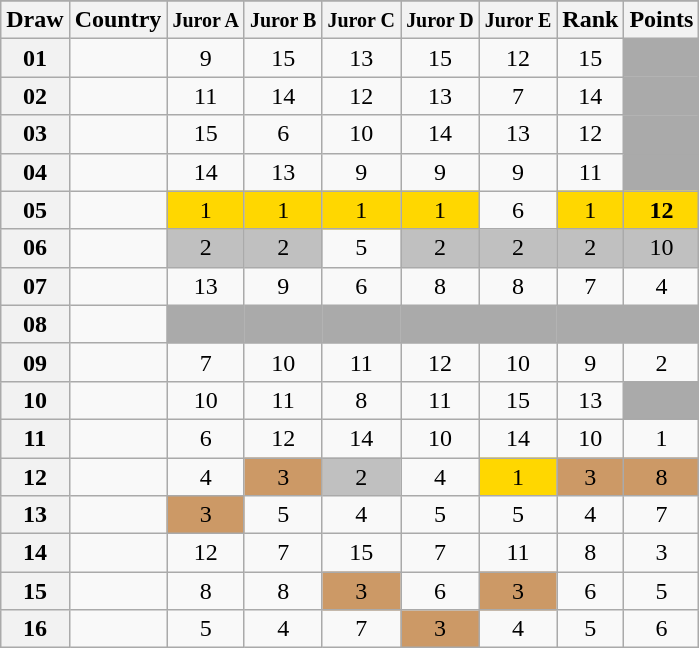<table class="sortable wikitable collapsible plainrowheaders" style="text-align:center;">
<tr>
</tr>
<tr>
<th scope="col">Draw</th>
<th scope="col">Country</th>
<th scope="col"><small>Juror A</small></th>
<th scope="col"><small>Juror B</small></th>
<th scope="col"><small>Juror C</small></th>
<th scope="col"><small>Juror D</small></th>
<th scope="col"><small>Juror E</small></th>
<th scope="col">Rank</th>
<th scope="col">Points</th>
</tr>
<tr>
<th scope="row" style="text-align:center;">01</th>
<td style="text-align:left;"></td>
<td>9</td>
<td>15</td>
<td>13</td>
<td>15</td>
<td>12</td>
<td>15</td>
<td style="background:#AAAAAA;"></td>
</tr>
<tr>
<th scope="row" style="text-align:center;">02</th>
<td style="text-align:left;"></td>
<td>11</td>
<td>14</td>
<td>12</td>
<td>13</td>
<td>7</td>
<td>14</td>
<td style="background:#AAAAAA;"></td>
</tr>
<tr>
<th scope="row" style="text-align:center;">03</th>
<td style="text-align:left;"></td>
<td>15</td>
<td>6</td>
<td>10</td>
<td>14</td>
<td>13</td>
<td>12</td>
<td style="background:#AAAAAA;"></td>
</tr>
<tr>
<th scope="row" style="text-align:center;">04</th>
<td style="text-align:left;"></td>
<td>14</td>
<td>13</td>
<td>9</td>
<td>9</td>
<td>9</td>
<td>11</td>
<td style="background:#AAAAAA;"></td>
</tr>
<tr>
<th scope="row" style="text-align:center;">05</th>
<td style="text-align:left;"></td>
<td style="background:gold;">1</td>
<td style="background:gold;">1</td>
<td style="background:gold;">1</td>
<td style="background:gold;">1</td>
<td>6</td>
<td style="background:gold;">1</td>
<td style="background:gold;"><strong>12</strong></td>
</tr>
<tr>
<th scope="row" style="text-align:center;">06</th>
<td style="text-align:left;"></td>
<td style="background:silver;">2</td>
<td style="background:silver;">2</td>
<td>5</td>
<td style="background:silver;">2</td>
<td style="background:silver;">2</td>
<td style="background:silver;">2</td>
<td style="background:silver;">10</td>
</tr>
<tr>
<th scope="row" style="text-align:center;">07</th>
<td style="text-align:left;"></td>
<td>13</td>
<td>9</td>
<td>6</td>
<td>8</td>
<td>8</td>
<td>7</td>
<td>4</td>
</tr>
<tr class="sortbottom">
<th scope="row" style="text-align:center;">08</th>
<td style="text-align:left;"></td>
<td style="background:#AAAAAA;"></td>
<td style="background:#AAAAAA;"></td>
<td style="background:#AAAAAA;"></td>
<td style="background:#AAAAAA;"></td>
<td style="background:#AAAAAA;"></td>
<td style="background:#AAAAAA;"></td>
<td style="background:#AAAAAA;"></td>
</tr>
<tr>
<th scope="row" style="text-align:center;">09</th>
<td style="text-align:left;"></td>
<td>7</td>
<td>10</td>
<td>11</td>
<td>12</td>
<td>10</td>
<td>9</td>
<td>2</td>
</tr>
<tr>
<th scope="row" style="text-align:center;">10</th>
<td style="text-align:left;"></td>
<td>10</td>
<td>11</td>
<td>8</td>
<td>11</td>
<td>15</td>
<td>13</td>
<td style="background:#AAAAAA;"></td>
</tr>
<tr>
<th scope="row" style="text-align:center;">11</th>
<td style="text-align:left;"></td>
<td>6</td>
<td>12</td>
<td>14</td>
<td>10</td>
<td>14</td>
<td>10</td>
<td>1</td>
</tr>
<tr>
<th scope="row" style="text-align:center;">12</th>
<td style="text-align:left;"></td>
<td>4</td>
<td style="background:#CC9966;">3</td>
<td style="background:silver;">2</td>
<td>4</td>
<td style="background:gold;">1</td>
<td style="background:#CC9966;">3</td>
<td style="background:#CC9966;">8</td>
</tr>
<tr>
<th scope="row" style="text-align:center;">13</th>
<td style="text-align:left;"></td>
<td style="background:#CC9966;">3</td>
<td>5</td>
<td>4</td>
<td>5</td>
<td>5</td>
<td>4</td>
<td>7</td>
</tr>
<tr>
<th scope="row" style="text-align:center;">14</th>
<td style="text-align:left;"></td>
<td>12</td>
<td>7</td>
<td>15</td>
<td>7</td>
<td>11</td>
<td>8</td>
<td>3</td>
</tr>
<tr>
<th scope="row" style="text-align:center;">15</th>
<td style="text-align:left;"></td>
<td>8</td>
<td>8</td>
<td style="background:#CC9966;">3</td>
<td>6</td>
<td style="background:#CC9966;">3</td>
<td>6</td>
<td>5</td>
</tr>
<tr>
<th scope="row" style="text-align:center;">16</th>
<td style="text-align:left;"></td>
<td>5</td>
<td>4</td>
<td>7</td>
<td style="background:#CC9966;">3</td>
<td>4</td>
<td>5</td>
<td>6</td>
</tr>
</table>
